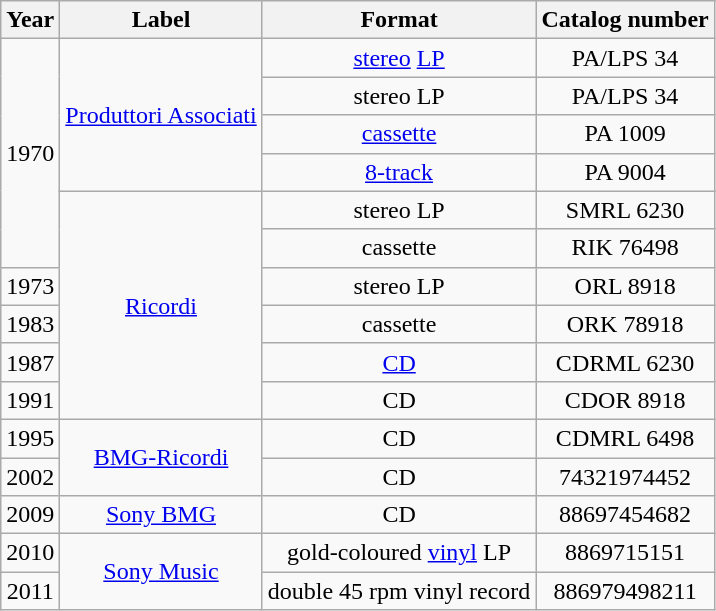<table class="wikitable">
<tr>
<th>Year</th>
<th>Label</th>
<th>Format</th>
<th>Catalog number</th>
</tr>
<tr>
<td rowspan="6" style="text-align: center;">1970</td>
<td rowspan="4" style="text-align: center;"><a href='#'>Produttori Associati</a></td>
<td style="text-align: center;"><a href='#'>stereo</a> <a href='#'>LP</a></td>
<td style="text-align: center;">PA/LPS 34</td>
</tr>
<tr>
<td style="text-align: center;">stereo LP</td>
<td style="text-align: center;">PA/LPS 34</td>
</tr>
<tr>
<td style="text-align: center;"><a href='#'>cassette</a></td>
<td style="text-align: center;">PA 1009</td>
</tr>
<tr>
<td style="text-align: center;"><a href='#'>8-track</a></td>
<td style="text-align: center;">PA 9004</td>
</tr>
<tr>
<td rowspan="6" style="text-align: center;"><a href='#'>Ricordi</a></td>
<td style="text-align: center;">stereo LP</td>
<td style="text-align: center;">SMRL 6230</td>
</tr>
<tr>
<td style="text-align: center;">cassette</td>
<td style="text-align: center;">RIK 76498</td>
</tr>
<tr>
<td style="text-align: center;">1973</td>
<td style="text-align: center;">stereo LP</td>
<td style="text-align: center;">ORL 8918</td>
</tr>
<tr>
<td style="text-align: center;">1983</td>
<td style="text-align: center;">cassette</td>
<td style="text-align: center;">ORK 78918</td>
</tr>
<tr>
<td style="text-align: center;">1987</td>
<td style="text-align: center;"><a href='#'>CD</a></td>
<td style="text-align: center;">CDRML 6230</td>
</tr>
<tr>
<td style="text-align: center;">1991</td>
<td style="text-align: center;">CD</td>
<td style="text-align: center;">CDOR 8918</td>
</tr>
<tr>
<td style="text-align: center;">1995</td>
<td rowspan="2" style="text-align: center;"><a href='#'>BMG-Ricordi</a></td>
<td style="text-align: center;">CD</td>
<td style="text-align: center;">CDMRL 6498</td>
</tr>
<tr>
<td style="text-align: center;">2002</td>
<td style="text-align: center;">CD</td>
<td style="text-align: center;">74321974452</td>
</tr>
<tr>
<td style="text-align: center;">2009</td>
<td style="text-align: center;"><a href='#'>Sony BMG</a></td>
<td style="text-align: center;">CD</td>
<td style="text-align: center;">88697454682</td>
</tr>
<tr>
<td style="text-align: center;">2010</td>
<td rowspan="2" style="text-align: center;"><a href='#'>Sony Music</a></td>
<td style="text-align: center;">gold-coloured <a href='#'>vinyl</a> LP</td>
<td style="text-align: center;">8869715151</td>
</tr>
<tr>
<td style="text-align: center;">2011</td>
<td style="text-align: center;">double 45 rpm vinyl record</td>
<td style="text-align: center;">886979498211</td>
</tr>
</table>
